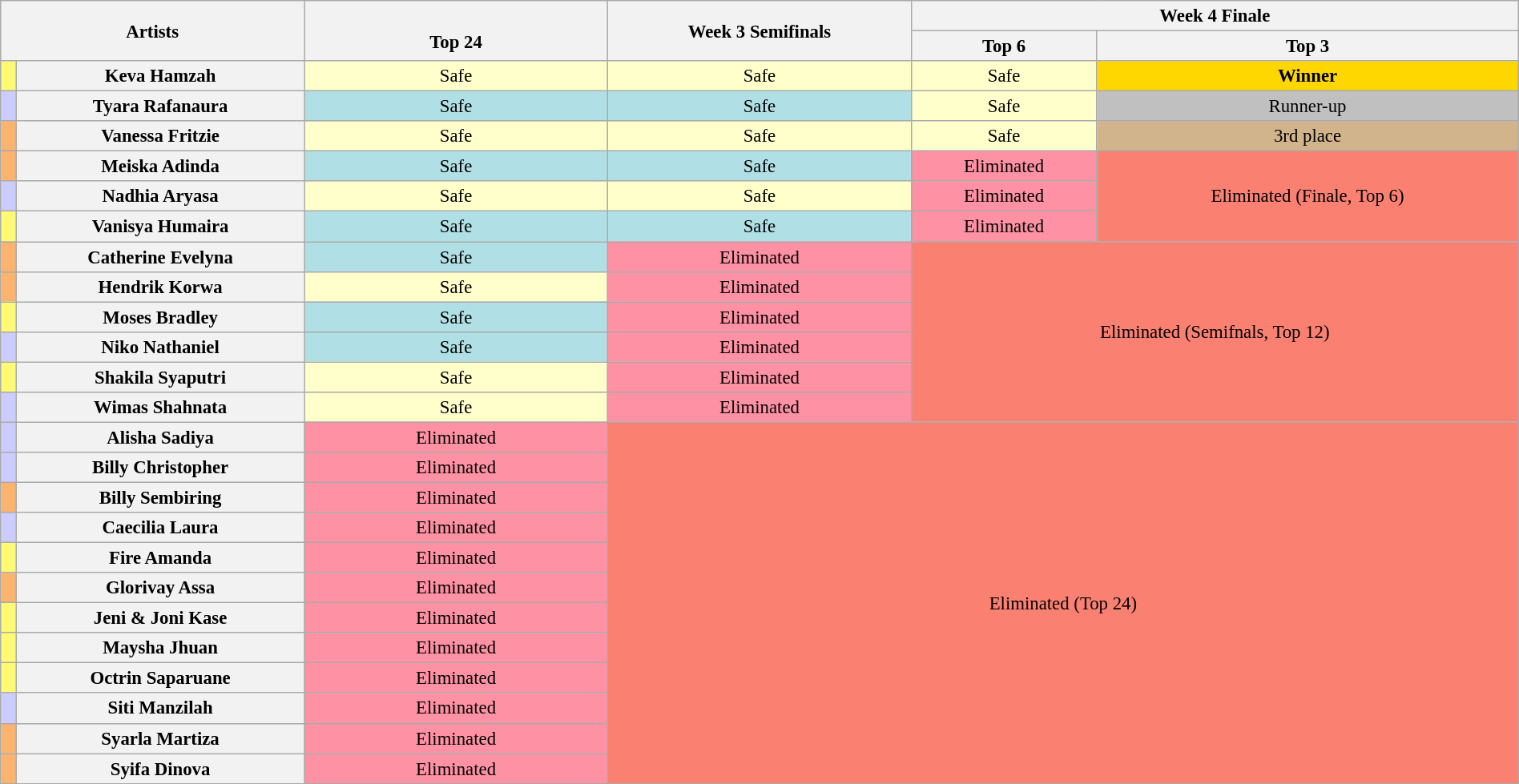<table class="wikitable"  style="text-align:center; font-size:95%; width:100%;">
<tr>
<th colspan="2" rowspan=2 style="width:20%;">Artists</th>
<th rowspan=2 style="width:20%;"><br>Top 24</th>
<th rowspan=2 style="width:20%;">Week 3 Semifinals</th>
<th colspan=2 style="width:40%;">Week 4 Finale</th>
</tr>
<tr>
<th>Top 6</th>
<th>Top 3</th>
</tr>
<tr>
<th style="background:#fffa73;"></th>
<th>Keva Hamzah</th>
<td style="background:#FFFFCC;">Safe</td>
<td style="background:#FFFFCC;">Safe</td>
<td style="background:#FFFFCC;">Safe</td>
<td style="background:gold;"><strong>Winner</strong></td>
</tr>
<tr>
<th style="background:#ccf;"></th>
<th>Tyara Rafanaura</th>
<td style="background:#B0E0E6;">Safe</td>
<td style="background:#B0E0E6;">Safe</td>
<td style="background:#FFFFCC;">Safe</td>
<td style="background:silver;">Runner-up</td>
</tr>
<tr>
<th style="background:#fbb46e;"></th>
<th>Vanessa Fritzie</th>
<td style="background:#FFFFCC;">Safe</td>
<td style="background:#FFFFCC;">Safe</td>
<td style="background:#FFFFCC;">Safe</td>
<td style="background:tan;">3rd place</td>
</tr>
<tr>
<th style="background:#fbb46e;"></th>
<th>Meiska Adinda</th>
<td style="background:#B0E0E6;">Safe</td>
<td style="background:#B0E0E6;">Safe</td>
<td style="background:#FF91A4;">Eliminated</td>
<td rowspan="3" style="background:salmon;">Eliminated (Finale, Top 6)</td>
</tr>
<tr>
<th style="background:#ccf;"></th>
<th>Nadhia Aryasa</th>
<td style="background:#FFFFCC;">Safe</td>
<td style="background:#FFFFCC;">Safe</td>
<td style="background:#FF91A4;">Eliminated</td>
</tr>
<tr>
<th style="background:#fffa73;"></th>
<th>Vanisya Humaira</th>
<td style="background:#B0E0E6;">Safe</td>
<td style="background:#B0E0E6;">Safe</td>
<td style="background:#FF91A4;">Eliminated</td>
</tr>
<tr>
<th style="background:#fbb46e;"></th>
<th>Catherine Evelyna</th>
<td style="background:#B0E0E6;">Safe</td>
<td style="background:#FF91A4;">Eliminated</td>
<td rowspan="6" colspan="2" style="background:salmon;">Eliminated (Semifnals, Top 12)</td>
</tr>
<tr>
<th style="background:#fbb46e;"></th>
<th>Hendrik Korwa</th>
<td style="background:#FFFFCC;">Safe</td>
<td style="background:#FF91A4;">Eliminated</td>
</tr>
<tr>
<th style="background:#fffa73;"></th>
<th>Moses Bradley</th>
<td style="background:#B0E0E6;">Safe</td>
<td style="background:#FF91A4;">Eliminated</td>
</tr>
<tr>
<th style="background:#ccf;"></th>
<th>Niko Nathaniel</th>
<td style="background:#B0E0E6;">Safe</td>
<td style="background:#FF91A4;">Eliminated</td>
</tr>
<tr>
<th style="background:#fffa73;"></th>
<th>Shakila Syaputri</th>
<td style="background:#FFFFCC;">Safe</td>
<td style="background:#FF91A4;">Eliminated</td>
</tr>
<tr>
<th style="background:#ccf;"></th>
<th>Wimas Shahnata</th>
<td style="background:#FFFFCC;">Safe</td>
<td style="background:#FF91A4;">Eliminated</td>
</tr>
<tr>
<th style="background:#ccf;"></th>
<th>Alisha Sadiya</th>
<td style="background:#FF91A4;">Eliminated</td>
<td rowspan="12" colspan="3" style="background:salmon;">Eliminated (Top 24)</td>
</tr>
<tr>
<th style="background:#ccf;"></th>
<th>Billy Christopher</th>
<td style="background:#FF91A4;">Eliminated</td>
</tr>
<tr>
<th style="background:#fbb46e;"></th>
<th>Billy Sembiring</th>
<td style="background:#FF91A4;">Eliminated</td>
</tr>
<tr>
<th style! style="background:#ccf;"></th>
<th>Caecilia Laura</th>
<td style="background:#FF91A4;">Eliminated</td>
</tr>
<tr>
<th style="background:#fffa73;"></th>
<th>Fire Amanda</th>
<td style="background:#FF91A4;">Eliminated</td>
</tr>
<tr>
<th style="background:#fbb46e;"></th>
<th>Glorivay Assa</th>
<td style="background:#FF91A4;">Eliminated</td>
</tr>
<tr>
<th style="background:#fffa73;"></th>
<th>Jeni & Joni Kase</th>
<td style="background:#FF91A4;">Eliminated</td>
</tr>
<tr>
<th style="background:#fffa73;"></th>
<th>Maysha Jhuan</th>
<td style="background:#FF91A4;">Eliminated</td>
</tr>
<tr>
<th style="background:#fffa73;"></th>
<th>Octrin Saparuane</th>
<td style="background:#FF91A4;">Eliminated</td>
</tr>
<tr>
<th style="background:#ccf;"></th>
<th>Siti Manzilah</th>
<td style="background:#FF91A4;">Eliminated</td>
</tr>
<tr>
<th style="background:#fbb46e;"></th>
<th>Syarla Martiza</th>
<td style="background:#FF91A4;">Eliminated</td>
</tr>
<tr>
<th style="background:#fbb46e;"></th>
<th>Syifa Dinova</th>
<td style="background:#FF91A4;">Eliminated</td>
</tr>
<tr>
</tr>
</table>
